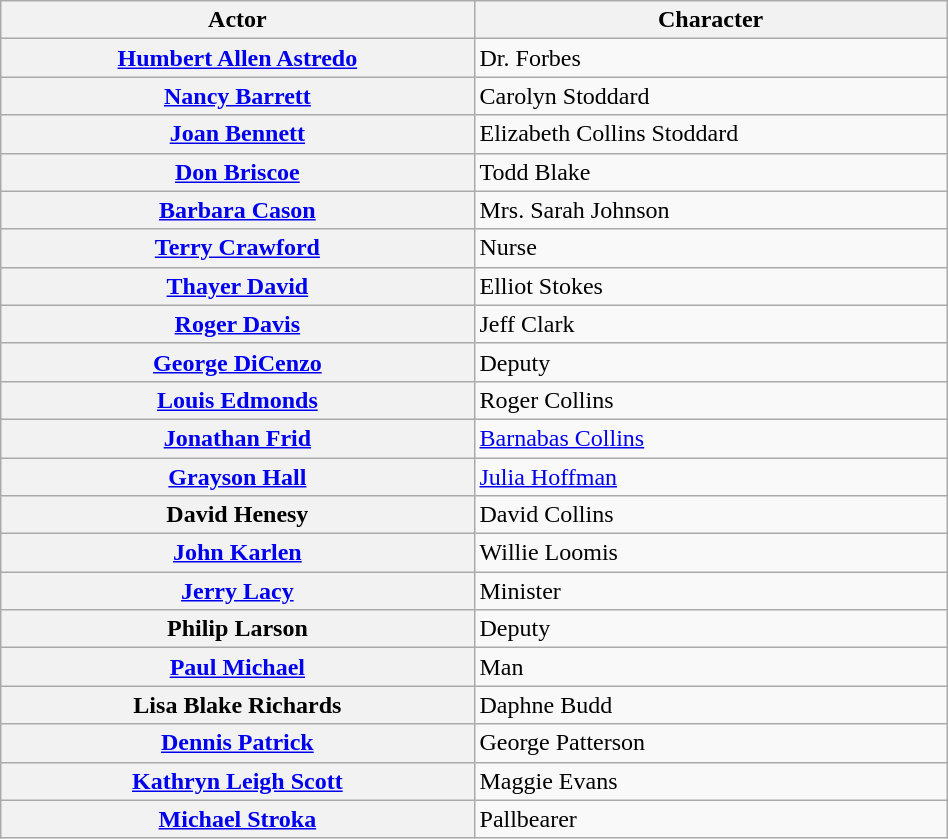<table class="wikitable plainrowheaders sortable" style="width:50%;">
<tr>
<th style="width:20%;">Actor</th>
<th style="width:20%;">Character</th>
</tr>
<tr>
<th scope="row"><a href='#'>Humbert Allen Astredo</a></th>
<td>Dr. Forbes</td>
</tr>
<tr>
<th scope="row"><a href='#'>Nancy Barrett</a></th>
<td>Carolyn Stoddard</td>
</tr>
<tr>
<th scope="row"><a href='#'>Joan Bennett</a></th>
<td>Elizabeth Collins Stoddard</td>
</tr>
<tr>
<th scope="row"><a href='#'>Don Briscoe</a></th>
<td>Todd Blake</td>
</tr>
<tr>
<th scope="row"><a href='#'>Barbara Cason</a></th>
<td>Mrs. Sarah Johnson</td>
</tr>
<tr>
<th scope="row"><a href='#'>Terry Crawford</a></th>
<td>Nurse</td>
</tr>
<tr>
<th scope="row"><a href='#'>Thayer David</a></th>
<td>Elliot Stokes</td>
</tr>
<tr>
<th scope="row"><a href='#'>Roger Davis</a></th>
<td>Jeff Clark</td>
</tr>
<tr>
<th scope="row"><a href='#'>George DiCenzo</a></th>
<td>Deputy</td>
</tr>
<tr>
<th scope="row"><a href='#'>Louis Edmonds</a></th>
<td>Roger Collins</td>
</tr>
<tr>
<th scope="row"><a href='#'>Jonathan Frid</a></th>
<td><a href='#'>Barnabas Collins</a></td>
</tr>
<tr>
<th scope="row"><a href='#'>Grayson Hall</a></th>
<td><a href='#'>Julia Hoffman</a></td>
</tr>
<tr>
<th scope="row">David Henesy</th>
<td>David Collins</td>
</tr>
<tr>
<th scope="row"><a href='#'>John Karlen</a></th>
<td>Willie Loomis</td>
</tr>
<tr>
<th scope="row"><a href='#'>Jerry Lacy</a></th>
<td>Minister</td>
</tr>
<tr>
<th scope="row">Philip Larson</th>
<td>Deputy</td>
</tr>
<tr>
<th scope="row"><a href='#'>Paul Michael</a></th>
<td>Man</td>
</tr>
<tr>
<th scope="row">Lisa Blake Richards</th>
<td>Daphne Budd</td>
</tr>
<tr>
<th scope="row"><a href='#'>Dennis Patrick</a></th>
<td>George Patterson</td>
</tr>
<tr>
<th scope="row"><a href='#'>Kathryn Leigh Scott</a></th>
<td>Maggie Evans</td>
</tr>
<tr>
<th scope="row"><a href='#'>Michael Stroka</a></th>
<td>Pallbearer</td>
</tr>
</table>
